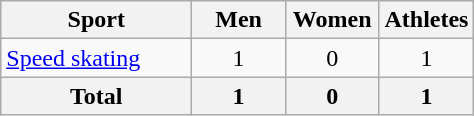<table class="wikitable sortable" style="text-align:center;">
<tr>
<th width=120>Sport</th>
<th width=55>Men</th>
<th width=55>Women</th>
<th width="55">Athletes</th>
</tr>
<tr>
<td align=left><a href='#'>Speed skating</a></td>
<td>1</td>
<td>0</td>
<td>1</td>
</tr>
<tr>
<th>Total</th>
<th>1</th>
<th>0</th>
<th>1</th>
</tr>
</table>
